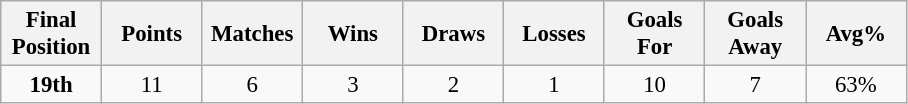<table class="wikitable" style="font-size: 95%; text-align: center;">
<tr>
<th width=60>Final Position</th>
<th width=60>Points</th>
<th width=60>Matches</th>
<th width=60>Wins</th>
<th width=60>Draws</th>
<th width=60>Losses</th>
<th width=60>Goals For</th>
<th width=60>Goals Away</th>
<th width=60>Avg%</th>
</tr>
<tr>
<td><strong>19th</strong></td>
<td>11</td>
<td>6</td>
<td>3</td>
<td>2</td>
<td>1</td>
<td>10</td>
<td>7</td>
<td>63%</td>
</tr>
</table>
